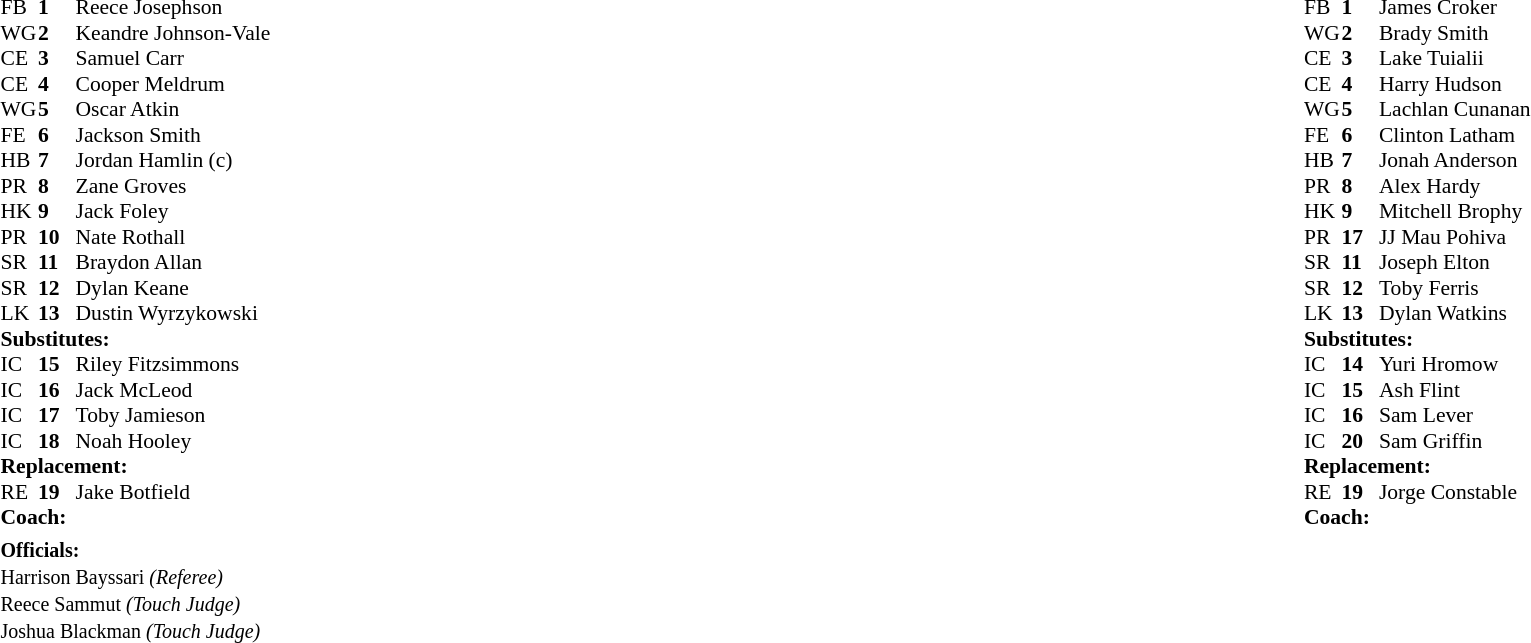<table class="mw-collapsible mw-collapsed" width="100%">
<tr>
<td valign="top" width="50%"><br><table cellspacing="0" cellpadding="0" style="font-size: 90%">
<tr>
<th width="25"></th>
<th width="25"></th>
</tr>
<tr>
<td>FB</td>
<td><strong>1</strong></td>
<td>Reece Josephson</td>
</tr>
<tr>
<td>WG</td>
<td><strong>2</strong></td>
<td>Keandre Johnson-Vale</td>
</tr>
<tr>
<td>CE</td>
<td><strong>3</strong></td>
<td>Samuel Carr</td>
</tr>
<tr>
<td>CE</td>
<td><strong>4</strong></td>
<td>Cooper Meldrum</td>
</tr>
<tr>
<td>WG</td>
<td><strong>5</strong></td>
<td>Oscar Atkin</td>
</tr>
<tr>
<td>FE</td>
<td><strong>6</strong></td>
<td>Jackson Smith</td>
</tr>
<tr>
<td>HB</td>
<td><strong>7</strong></td>
<td>Jordan Hamlin (c)</td>
</tr>
<tr>
<td>PR</td>
<td><strong>8</strong></td>
<td>Zane Groves</td>
</tr>
<tr>
<td>HK</td>
<td><strong>9</strong></td>
<td>Jack Foley</td>
</tr>
<tr>
<td>PR</td>
<td><strong>10</strong></td>
<td>Nate Rothall</td>
</tr>
<tr>
<td>SR</td>
<td><strong>11</strong></td>
<td>Braydon Allan</td>
</tr>
<tr>
<td>SR</td>
<td><strong>12</strong></td>
<td>Dylan Keane</td>
</tr>
<tr>
<td>LK</td>
<td><strong>13</strong></td>
<td>Dustin Wyrzykowski</td>
</tr>
<tr>
<td colspan="3"><strong>Substitutes:</strong></td>
</tr>
<tr>
<td>IC</td>
<td><strong>15</strong></td>
<td>Riley Fitzsimmons</td>
</tr>
<tr>
<td>IC</td>
<td><strong>16</strong></td>
<td>Jack McLeod</td>
</tr>
<tr>
<td>IC</td>
<td><strong>17</strong></td>
<td>Toby Jamieson</td>
</tr>
<tr>
<td>IC</td>
<td><strong>18</strong></td>
<td>Noah Hooley</td>
</tr>
<tr>
<td colspan="3"><strong>Replacement:</strong></td>
</tr>
<tr>
<td>RE</td>
<td><strong>19</strong></td>
<td>Jake Botfield</td>
</tr>
<tr>
<td colspan="3"><strong>Coach:</strong></td>
</tr>
<tr>
<td colspan="4"></td>
</tr>
</table>
</td>
<td valign="top" width="50%"><br><table cellspacing="0" cellpadding="0" align="center" style="font-size: 90%">
<tr>
<th width="25"></th>
<th width="25"></th>
</tr>
<tr>
<td>FB</td>
<td><strong>1</strong></td>
<td>James Croker</td>
</tr>
<tr>
<td>WG</td>
<td><strong>2</strong></td>
<td>Brady Smith</td>
</tr>
<tr>
<td>CE</td>
<td><strong>3</strong></td>
<td>Lake Tuialii</td>
</tr>
<tr>
<td>CE</td>
<td><strong>4</strong></td>
<td>Harry Hudson</td>
</tr>
<tr>
<td>WG</td>
<td><strong>5</strong></td>
<td>Lachlan Cunanan</td>
</tr>
<tr>
<td>FE</td>
<td><strong>6</strong></td>
<td>Clinton Latham</td>
</tr>
<tr>
<td>HB</td>
<td><strong>7</strong></td>
<td>Jonah Anderson</td>
</tr>
<tr>
<td>PR</td>
<td><strong>8</strong></td>
<td>Alex Hardy</td>
</tr>
<tr>
<td>HK</td>
<td><strong>9</strong></td>
<td>Mitchell Brophy</td>
</tr>
<tr>
<td>PR</td>
<td><strong>17</strong></td>
<td>JJ Mau Pohiva</td>
</tr>
<tr>
<td>SR</td>
<td><strong>11</strong></td>
<td>Joseph Elton</td>
</tr>
<tr>
<td>SR</td>
<td><strong>12</strong></td>
<td>Toby Ferris</td>
</tr>
<tr>
<td>LK</td>
<td><strong>13</strong></td>
<td>Dylan Watkins</td>
</tr>
<tr>
<td colspan="3"><strong>Substitutes:</strong></td>
</tr>
<tr>
<td>IC</td>
<td><strong>14</strong></td>
<td>Yuri Hromow</td>
</tr>
<tr>
<td>IC</td>
<td><strong>15</strong></td>
<td>Ash Flint</td>
</tr>
<tr>
<td>IC</td>
<td><strong>16</strong></td>
<td>Sam Lever</td>
</tr>
<tr>
<td>IC</td>
<td><strong>20</strong></td>
<td>Sam Griffin</td>
</tr>
<tr>
<td colspan="3"><strong>Replacement:</strong></td>
</tr>
<tr>
<td>RE</td>
<td><strong>19</strong></td>
<td>Jorge Constable</td>
</tr>
<tr>
<td colspan="3"><strong>Coach:</strong></td>
</tr>
<tr>
<td colspan="4"></td>
</tr>
</table>
</td>
</tr>
<tr>
<td><strong><small>Officials:</small></strong><br><small>Harrison Bayssari <em>(Referee)</em></small><br><small>Reece Sammut <em>(Touch Judge)</em></small><br><small>Joshua Blackman <em>(Touch Judge)</em></small></td>
<td></td>
</tr>
</table>
